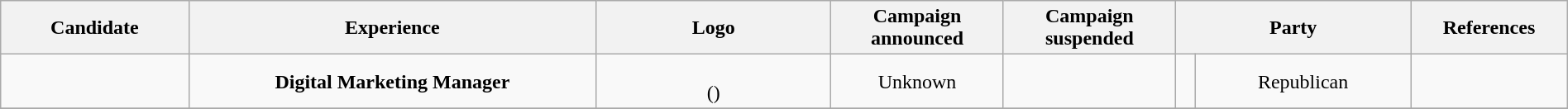<table class="wikitable sortable" style="text-align: center; width: 100%;">
<tr>
<th scope="col" align="center" style="width: 12%;">Candidate</th>
<th scope="col" align="center" style="width: 26%;">Experience</th>
<th scope="col" align="center" style="width: 15%;">Logo</th>
<th scope="col" align="center" style="width: 11%;">Campaign announced</th>
<th scope="col" align="center" style="width: 11%;">Campaign suspended</th>
<th scope="col" align="center" style="width: 15%;" colspan="2" class="unsortable">Party<br></th>
<th scope="col" align="center" style="width: 10%;">References</th>
</tr>
<tr>
<td><br></td>
<td><strong>Digital Marketing Manager</strong></td>
<td><br>()</td>
<td>Unknown</td>
<td></td>
<td bgcolor=></td>
<td>Republican</td>
<td></td>
</tr>
<tr>
</tr>
</table>
